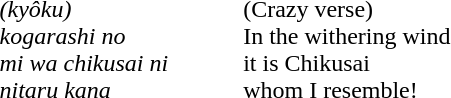<table border="0" cellpadding="25" cellspacing="0">
<tr>
<td><em>(kyôku)<br>kogarashi no<br>mi wa chikusai ni<br>nitaru kana</em></td>
<td>(Crazy verse)<br>In the withering wind<br>it is Chikusai<br>whom I resemble!</td>
</tr>
</table>
